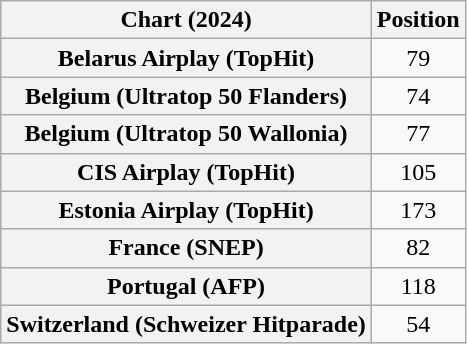<table class="wikitable sortable plainrowheaders" style="text-align:center">
<tr>
<th scope="col">Chart (2024)</th>
<th scope="col">Position</th>
</tr>
<tr>
<th scope="row">Belarus Airplay (TopHit)</th>
<td>79</td>
</tr>
<tr>
<th scope="row">Belgium (Ultratop 50 Flanders)</th>
<td>74</td>
</tr>
<tr>
<th scope="row">Belgium (Ultratop 50 Wallonia)</th>
<td>77</td>
</tr>
<tr>
<th scope="row">CIS Airplay (TopHit)</th>
<td>105</td>
</tr>
<tr>
<th scope="row">Estonia Airplay (TopHit)</th>
<td>173</td>
</tr>
<tr>
<th scope="row">France (SNEP)</th>
<td>82</td>
</tr>
<tr>
<th scope="row">Portugal (AFP)</th>
<td>118</td>
</tr>
<tr>
<th scope="row">Switzerland (Schweizer Hitparade)</th>
<td>54</td>
</tr>
</table>
